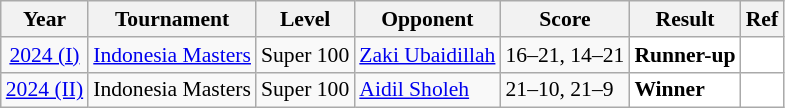<table class="sortable wikitable" style="font-size: 90%;">
<tr>
<th>Year</th>
<th>Tournament</th>
<th>Level</th>
<th>Opponent</th>
<th>Score</th>
<th>Result</th>
<th>Ref</th>
</tr>
<tr>
<td align="center"><a href='#'>2024 (I)</a></td>
<td align="left"><a href='#'>Indonesia Masters</a></td>
<td align="left">Super 100</td>
<td align="left"> <a href='#'>Zaki Ubaidillah</a></td>
<td align="left">16–21, 14–21</td>
<td style="text-align:left; background:white"> <strong>Runner-up</strong></td>
<td style="text-align:center; background:white"></td>
</tr>
<tr>
<td align="center"><a href='#'>2024 (II)</a></td>
<td align="left">Indonesia Masters</td>
<td align="left">Super 100</td>
<td align="left"> <a href='#'>Aidil Sholeh</a></td>
<td align="left">21–10, 21–9</td>
<td style="text-align:left; background:white"> <strong>Winner</strong></td>
<td style="text-align:center; background:white"></td>
</tr>
</table>
